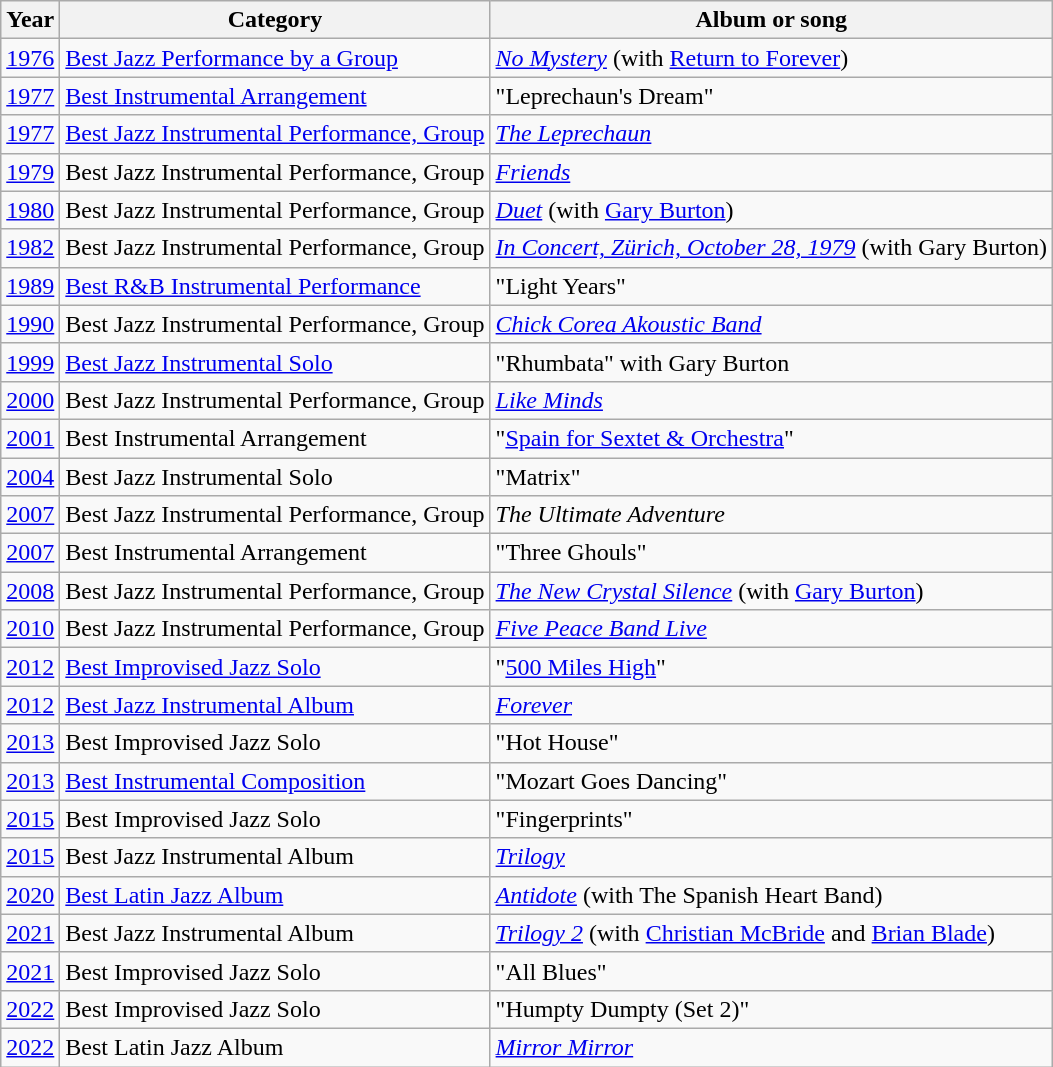<table class="wikitable sortable">
<tr>
<th>Year</th>
<th>Category</th>
<th>Album or song</th>
</tr>
<tr>
<td><a href='#'>1976</a></td>
<td><a href='#'>Best Jazz Performance by a Group</a></td>
<td><em><a href='#'>No Mystery</a></em> (with <a href='#'>Return to Forever</a>)</td>
</tr>
<tr>
<td><a href='#'>1977</a></td>
<td><a href='#'>Best Instrumental Arrangement</a></td>
<td>"Leprechaun's Dream"</td>
</tr>
<tr>
<td><a href='#'>1977</a></td>
<td><a href='#'>Best Jazz Instrumental Performance, Group</a></td>
<td><em><a href='#'>The Leprechaun</a></em></td>
</tr>
<tr>
<td><a href='#'>1979</a></td>
<td>Best Jazz Instrumental Performance, Group</td>
<td><em><a href='#'>Friends</a></em></td>
</tr>
<tr>
<td><a href='#'>1980</a></td>
<td>Best Jazz Instrumental Performance, Group</td>
<td><em><a href='#'>Duet</a></em> (with <a href='#'>Gary Burton</a>)</td>
</tr>
<tr>
<td><a href='#'>1982</a></td>
<td>Best Jazz Instrumental Performance, Group</td>
<td><em><a href='#'>In Concert, Zürich, October 28, 1979</a></em> (with Gary Burton)</td>
</tr>
<tr>
<td><a href='#'>1989</a></td>
<td><a href='#'>Best R&B Instrumental Performance</a></td>
<td>"Light Years"</td>
</tr>
<tr>
<td><a href='#'>1990</a></td>
<td>Best Jazz Instrumental Performance, Group</td>
<td><em><a href='#'>Chick Corea Akoustic Band</a></em></td>
</tr>
<tr>
<td><a href='#'>1999</a></td>
<td><a href='#'>Best Jazz Instrumental Solo</a></td>
<td>"Rhumbata" with Gary Burton</td>
</tr>
<tr>
<td><a href='#'>2000</a></td>
<td>Best Jazz Instrumental Performance, Group</td>
<td><em><a href='#'>Like Minds</a></em></td>
</tr>
<tr>
<td><a href='#'>2001</a></td>
<td>Best Instrumental Arrangement</td>
<td>"<a href='#'>Spain for Sextet & Orchestra</a>"</td>
</tr>
<tr>
<td><a href='#'>2004</a></td>
<td>Best Jazz Instrumental Solo</td>
<td>"Matrix"</td>
</tr>
<tr>
<td><a href='#'>2007</a></td>
<td>Best Jazz Instrumental Performance, Group</td>
<td><em>The Ultimate Adventure</em></td>
</tr>
<tr>
<td><a href='#'>2007</a></td>
<td>Best Instrumental Arrangement</td>
<td>"Three Ghouls"</td>
</tr>
<tr>
<td><a href='#'>2008</a></td>
<td>Best Jazz Instrumental Performance, Group</td>
<td><em><a href='#'>The New Crystal Silence</a></em> (with <a href='#'>Gary Burton</a>)</td>
</tr>
<tr>
<td><a href='#'>2010</a></td>
<td>Best Jazz Instrumental Performance, Group</td>
<td><em><a href='#'>Five Peace Band Live</a></em></td>
</tr>
<tr>
<td><a href='#'>2012</a></td>
<td><a href='#'>Best Improvised Jazz Solo</a></td>
<td>"<a href='#'>500 Miles High</a>"</td>
</tr>
<tr>
<td><a href='#'>2012</a></td>
<td><a href='#'>Best Jazz Instrumental Album</a></td>
<td><em><a href='#'>Forever</a></em></td>
</tr>
<tr>
<td><a href='#'>2013</a></td>
<td>Best Improvised Jazz Solo</td>
<td>"Hot House"</td>
</tr>
<tr>
<td><a href='#'>2013</a></td>
<td><a href='#'>Best Instrumental Composition</a></td>
<td>"Mozart Goes Dancing"</td>
</tr>
<tr>
<td><a href='#'>2015</a></td>
<td>Best Improvised Jazz Solo</td>
<td>"Fingerprints"</td>
</tr>
<tr>
<td><a href='#'>2015</a></td>
<td>Best Jazz Instrumental Album</td>
<td><em><a href='#'>Trilogy</a></em></td>
</tr>
<tr>
<td><a href='#'>2020</a></td>
<td><a href='#'>Best Latin Jazz Album</a></td>
<td><em><a href='#'>Antidote</a></em> (with The Spanish Heart Band)</td>
</tr>
<tr>
<td><a href='#'>2021</a></td>
<td>Best Jazz Instrumental Album</td>
<td><em><a href='#'>Trilogy 2</a></em> (with <a href='#'>Christian McBride</a> and <a href='#'>Brian Blade</a>)</td>
</tr>
<tr>
<td><a href='#'>2021</a></td>
<td>Best Improvised Jazz Solo</td>
<td>"All Blues"</td>
</tr>
<tr>
<td><a href='#'>2022</a></td>
<td>Best Improvised Jazz Solo</td>
<td>"Humpty Dumpty (Set 2)"</td>
</tr>
<tr>
<td><a href='#'>2022</a></td>
<td>Best Latin Jazz Album</td>
<td><em><a href='#'>Mirror Mirror</a></em></td>
</tr>
</table>
